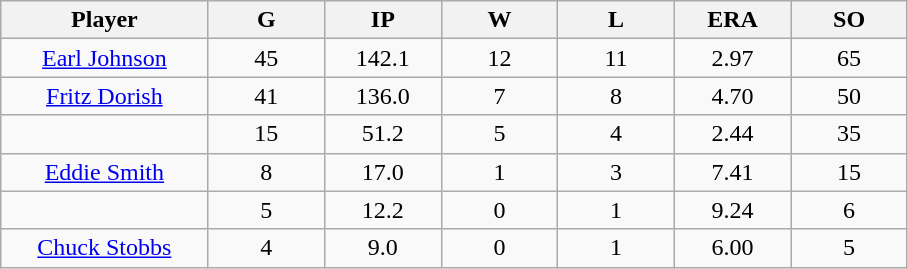<table class="wikitable sortable">
<tr>
<th bgcolor="#DDDDFF" width="16%">Player</th>
<th bgcolor="#DDDDFF" width="9%">G</th>
<th bgcolor="#DDDDFF" width="9%">IP</th>
<th bgcolor="#DDDDFF" width="9%">W</th>
<th bgcolor="#DDDDFF" width="9%">L</th>
<th bgcolor="#DDDDFF" width="9%">ERA</th>
<th bgcolor="#DDDDFF" width="9%">SO</th>
</tr>
<tr align="center">
<td><a href='#'>Earl Johnson</a></td>
<td>45</td>
<td>142.1</td>
<td>12</td>
<td>11</td>
<td>2.97</td>
<td>65</td>
</tr>
<tr align="center">
<td><a href='#'>Fritz Dorish</a></td>
<td>41</td>
<td>136.0</td>
<td>7</td>
<td>8</td>
<td>4.70</td>
<td>50</td>
</tr>
<tr align="center">
<td></td>
<td>15</td>
<td>51.2</td>
<td>5</td>
<td>4</td>
<td>2.44</td>
<td>35</td>
</tr>
<tr align="center">
<td><a href='#'>Eddie Smith</a></td>
<td>8</td>
<td>17.0</td>
<td>1</td>
<td>3</td>
<td>7.41</td>
<td>15</td>
</tr>
<tr align="center">
<td></td>
<td>5</td>
<td>12.2</td>
<td>0</td>
<td>1</td>
<td>9.24</td>
<td>6</td>
</tr>
<tr align="center">
<td><a href='#'>Chuck Stobbs</a></td>
<td>4</td>
<td>9.0</td>
<td>0</td>
<td>1</td>
<td>6.00</td>
<td>5</td>
</tr>
</table>
